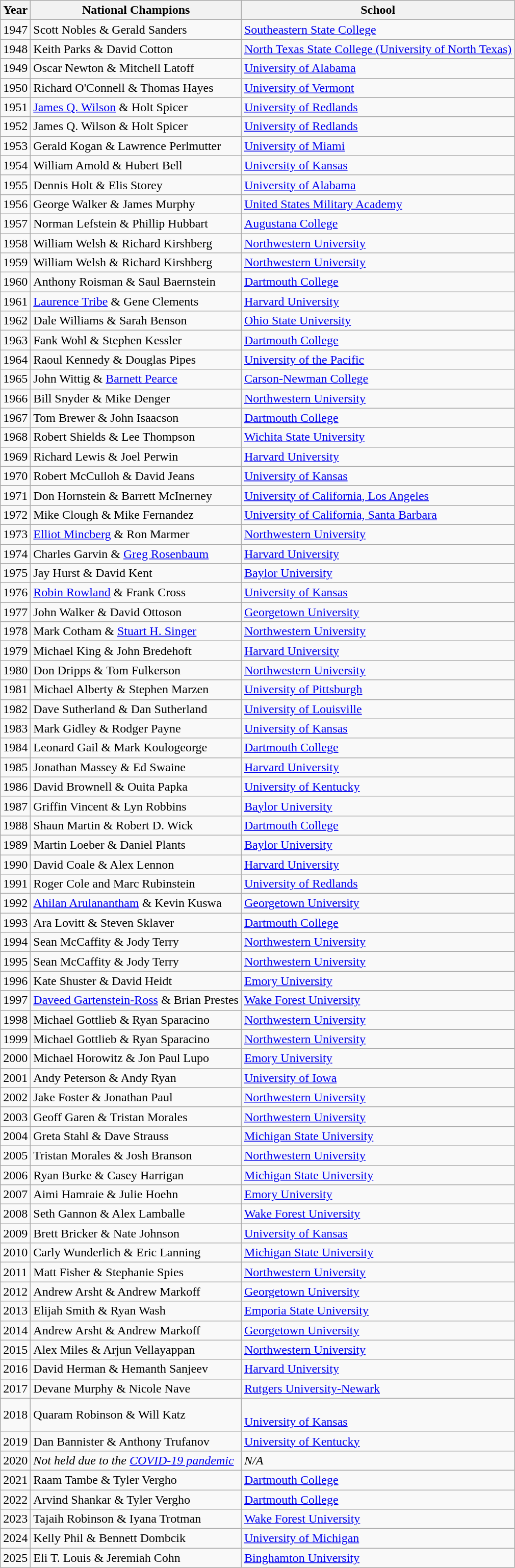<table class="wikitable">
<tr>
<th>Year</th>
<th>National Champions</th>
<th>School</th>
</tr>
<tr>
<td>1947</td>
<td>Scott Nobles & Gerald Sanders</td>
<td><a href='#'>Southeastern State College</a></td>
</tr>
<tr>
<td>1948</td>
<td>Keith Parks & David Cotton</td>
<td><a href='#'>North Texas State College (University of North Texas)</a></td>
</tr>
<tr>
<td>1949</td>
<td>Oscar Newton & Mitchell Latoff</td>
<td><a href='#'>University of Alabama</a></td>
</tr>
<tr>
<td>1950</td>
<td>Richard O'Connell & Thomas Hayes</td>
<td><a href='#'>University of Vermont</a></td>
</tr>
<tr>
<td>1951</td>
<td><a href='#'>James Q. Wilson</a> & Holt Spicer</td>
<td><a href='#'>University of Redlands</a></td>
</tr>
<tr>
<td>1952</td>
<td>James Q. Wilson & Holt Spicer</td>
<td><a href='#'>University of Redlands</a></td>
</tr>
<tr>
<td>1953</td>
<td>Gerald Kogan & Lawrence Perlmutter</td>
<td><a href='#'>University of Miami</a></td>
</tr>
<tr>
<td>1954</td>
<td>William Amold & Hubert Bell</td>
<td><a href='#'>University of Kansas</a></td>
</tr>
<tr>
<td>1955</td>
<td>Dennis Holt & Elis Storey</td>
<td><a href='#'>University of Alabama</a></td>
</tr>
<tr>
<td>1956</td>
<td>George Walker & James Murphy</td>
<td><a href='#'>United States Military Academy</a></td>
</tr>
<tr>
<td>1957</td>
<td>Norman Lefstein & Phillip Hubbart</td>
<td><a href='#'>Augustana College</a></td>
</tr>
<tr>
<td>1958</td>
<td>William Welsh & Richard Kirshberg</td>
<td><a href='#'>Northwestern University</a></td>
</tr>
<tr>
<td>1959</td>
<td>William Welsh & Richard Kirshberg</td>
<td><a href='#'>Northwestern University</a></td>
</tr>
<tr>
<td>1960</td>
<td>Anthony Roisman & Saul Baernstein</td>
<td><a href='#'>Dartmouth College</a></td>
</tr>
<tr>
<td>1961</td>
<td><a href='#'>Laurence Tribe</a> & Gene Clements</td>
<td><a href='#'>Harvard University</a></td>
</tr>
<tr>
<td>1962</td>
<td>Dale Williams & Sarah Benson</td>
<td><a href='#'>Ohio State University</a></td>
</tr>
<tr>
<td>1963</td>
<td>Fank Wohl & Stephen Kessler</td>
<td><a href='#'>Dartmouth College</a></td>
</tr>
<tr>
<td>1964</td>
<td>Raoul Kennedy & Douglas Pipes</td>
<td><a href='#'>University of the Pacific</a></td>
</tr>
<tr>
<td>1965</td>
<td>John Wittig & <a href='#'>Barnett Pearce</a></td>
<td><a href='#'>Carson-Newman College</a></td>
</tr>
<tr>
<td>1966</td>
<td>Bill Snyder & Mike Denger</td>
<td><a href='#'>Northwestern University</a></td>
</tr>
<tr>
<td>1967</td>
<td>Tom Brewer & John Isaacson</td>
<td><a href='#'>Dartmouth College</a></td>
</tr>
<tr>
<td>1968</td>
<td>Robert Shields & Lee Thompson</td>
<td><a href='#'>Wichita State University</a></td>
</tr>
<tr>
<td>1969</td>
<td>Richard Lewis & Joel Perwin</td>
<td><a href='#'>Harvard University</a></td>
</tr>
<tr>
<td>1970</td>
<td>Robert McCulloh & David Jeans</td>
<td><a href='#'>University of Kansas</a></td>
</tr>
<tr>
<td>1971</td>
<td>Don Hornstein & Barrett McInerney</td>
<td><a href='#'>University of California, Los Angeles</a></td>
</tr>
<tr>
<td>1972</td>
<td>Mike Clough & Mike Fernandez</td>
<td><a href='#'>University of California, Santa Barbara</a></td>
</tr>
<tr>
<td>1973</td>
<td><a href='#'>Elliot Mincberg</a> & Ron Marmer</td>
<td><a href='#'>Northwestern University</a></td>
</tr>
<tr>
<td>1974</td>
<td>Charles Garvin & <a href='#'>Greg Rosenbaum</a></td>
<td><a href='#'>Harvard University</a></td>
</tr>
<tr>
<td>1975</td>
<td>Jay Hurst & David Kent</td>
<td><a href='#'>Baylor University</a></td>
</tr>
<tr>
<td>1976</td>
<td><a href='#'>Robin Rowland</a> & Frank Cross</td>
<td><a href='#'>University of Kansas</a></td>
</tr>
<tr>
<td>1977</td>
<td>John Walker & David Ottoson</td>
<td><a href='#'>Georgetown University</a></td>
</tr>
<tr>
<td>1978</td>
<td>Mark Cotham & <a href='#'>Stuart H. Singer</a></td>
<td><a href='#'>Northwestern University</a></td>
</tr>
<tr>
<td>1979</td>
<td>Michael King & John Bredehoft</td>
<td><a href='#'>Harvard University</a></td>
</tr>
<tr>
<td>1980</td>
<td>Don Dripps & Tom Fulkerson</td>
<td><a href='#'>Northwestern University</a></td>
</tr>
<tr>
<td>1981</td>
<td>Michael Alberty & Stephen Marzen</td>
<td><a href='#'>University of Pittsburgh</a></td>
</tr>
<tr>
<td>1982</td>
<td>Dave Sutherland & Dan Sutherland</td>
<td><a href='#'>University of Louisville</a></td>
</tr>
<tr>
<td>1983</td>
<td>Mark Gidley & Rodger Payne</td>
<td><a href='#'>University of Kansas</a></td>
</tr>
<tr>
<td>1984</td>
<td>Leonard Gail & Mark Koulogeorge</td>
<td><a href='#'>Dartmouth College</a></td>
</tr>
<tr>
<td>1985</td>
<td>Jonathan Massey & Ed Swaine</td>
<td><a href='#'>Harvard University</a></td>
</tr>
<tr>
<td>1986</td>
<td>David Brownell & Ouita Papka</td>
<td><a href='#'>University of Kentucky</a></td>
</tr>
<tr>
<td>1987</td>
<td>Griffin Vincent & Lyn Robbins</td>
<td><a href='#'>Baylor University</a></td>
</tr>
<tr>
<td>1988</td>
<td>Shaun Martin & Robert D. Wick</td>
<td><a href='#'>Dartmouth College</a></td>
</tr>
<tr>
<td>1989</td>
<td>Martin Loeber & Daniel Plants</td>
<td><a href='#'>Baylor University</a></td>
</tr>
<tr>
<td>1990</td>
<td>David Coale & Alex Lennon</td>
<td><a href='#'>Harvard University</a></td>
</tr>
<tr>
<td>1991</td>
<td>Roger Cole and Marc Rubinstein</td>
<td><a href='#'>University of Redlands</a></td>
</tr>
<tr>
<td>1992</td>
<td><a href='#'>Ahilan Arulanantham</a> & Kevin Kuswa</td>
<td><a href='#'>Georgetown University</a></td>
</tr>
<tr>
<td>1993</td>
<td>Ara Lovitt & Steven Sklaver</td>
<td><a href='#'>Dartmouth College</a></td>
</tr>
<tr>
<td>1994</td>
<td>Sean McCaffity & Jody Terry</td>
<td><a href='#'>Northwestern University</a></td>
</tr>
<tr>
<td>1995</td>
<td>Sean McCaffity & Jody Terry</td>
<td><a href='#'>Northwestern University</a></td>
</tr>
<tr>
<td>1996</td>
<td>Kate Shuster & David Heidt</td>
<td><a href='#'>Emory University</a></td>
</tr>
<tr>
<td>1997</td>
<td><a href='#'>Daveed Gartenstein-Ross</a> & Brian Prestes</td>
<td><a href='#'>Wake Forest University</a></td>
</tr>
<tr>
<td>1998</td>
<td>Michael Gottlieb & Ryan Sparacino</td>
<td><a href='#'>Northwestern University</a></td>
</tr>
<tr>
<td>1999</td>
<td>Michael Gottlieb & Ryan Sparacino</td>
<td><a href='#'>Northwestern University</a></td>
</tr>
<tr>
<td>2000</td>
<td>Michael Horowitz & Jon Paul Lupo</td>
<td><a href='#'>Emory University</a></td>
</tr>
<tr>
<td>2001</td>
<td>Andy Peterson & Andy Ryan</td>
<td><a href='#'>University of Iowa</a></td>
</tr>
<tr>
<td>2002</td>
<td>Jake Foster & Jonathan Paul</td>
<td><a href='#'>Northwestern University</a></td>
</tr>
<tr>
<td>2003</td>
<td>Geoff Garen & Tristan Morales</td>
<td><a href='#'>Northwestern University</a></td>
</tr>
<tr>
<td>2004</td>
<td>Greta Stahl & Dave Strauss</td>
<td><a href='#'>Michigan State University</a></td>
</tr>
<tr>
<td>2005</td>
<td>Tristan Morales & Josh Branson</td>
<td><a href='#'>Northwestern University</a></td>
</tr>
<tr>
<td>2006</td>
<td>Ryan Burke & Casey Harrigan</td>
<td><a href='#'>Michigan State University</a></td>
</tr>
<tr>
<td>2007</td>
<td>Aimi Hamraie & Julie Hoehn</td>
<td><a href='#'>Emory University</a></td>
</tr>
<tr>
<td>2008</td>
<td>Seth Gannon & Alex Lamballe</td>
<td><a href='#'>Wake Forest University</a></td>
</tr>
<tr>
<td>2009</td>
<td>Brett Bricker & Nate Johnson</td>
<td><a href='#'>University of Kansas</a></td>
</tr>
<tr>
<td>2010</td>
<td>Carly Wunderlich & Eric Lanning</td>
<td><a href='#'>Michigan State University</a></td>
</tr>
<tr>
<td>2011</td>
<td>Matt Fisher & Stephanie Spies</td>
<td><a href='#'>Northwestern University</a></td>
</tr>
<tr>
<td>2012</td>
<td>Andrew Arsht & Andrew Markoff</td>
<td><a href='#'>Georgetown University</a></td>
</tr>
<tr>
<td>2013</td>
<td>Elijah Smith & Ryan Wash</td>
<td><a href='#'>Emporia State University</a></td>
</tr>
<tr>
<td>2014</td>
<td>Andrew Arsht & Andrew Markoff</td>
<td><a href='#'>Georgetown University</a></td>
</tr>
<tr>
<td>2015</td>
<td>Alex Miles & Arjun Vellayappan</td>
<td><a href='#'>Northwestern University</a></td>
</tr>
<tr>
<td>2016</td>
<td>David Herman & Hemanth Sanjeev</td>
<td><a href='#'>Harvard University</a></td>
</tr>
<tr>
<td>2017</td>
<td>Devane Murphy & Nicole Nave</td>
<td><a href='#'>Rutgers University-Newark</a></td>
</tr>
<tr>
<td>2018</td>
<td>Quaram Robinson & Will Katz</td>
<td><br><a href='#'>University of Kansas</a></td>
</tr>
<tr>
<td>2019</td>
<td>Dan Bannister & Anthony Trufanov</td>
<td><a href='#'>University of Kentucky</a></td>
</tr>
<tr>
<td>2020</td>
<td><em>Not held due to the <a href='#'>COVID-19 pandemic</a></em></td>
<td><em>N/A</em></td>
</tr>
<tr>
<td>2021</td>
<td>Raam Tambe & Tyler Vergho</td>
<td><a href='#'>Dartmouth College</a></td>
</tr>
<tr>
<td>2022</td>
<td>Arvind Shankar & Tyler Vergho</td>
<td><a href='#'>Dartmouth College</a></td>
</tr>
<tr>
<td>2023</td>
<td>Tajaih Robinson & Iyana Trotman</td>
<td><a href='#'>Wake Forest University</a></td>
</tr>
<tr>
<td>2024</td>
<td>Kelly Phil & Bennett Dombcik</td>
<td><a href='#'>University of Michigan</a></td>
</tr>
<tr>
<td>2025</td>
<td>Eli T. Louis & Jeremiah Cohn</td>
<td><a href='#'>Binghamton University</a></td>
</tr>
</table>
